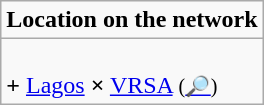<table role="presentation" class="wikitable mw-collapsible mw-collapsed floatright">
<tr>
<td><strong>Location on the network</strong></td>
</tr>
<tr>
<td><br><span><strong>+</strong></span> <a href='#'>Lagos</a> <span><strong>×</strong> <a href='#'>VRSA</a></span> <small>(<a href='#'>🔎</a>)</small></td>
</tr>
</table>
